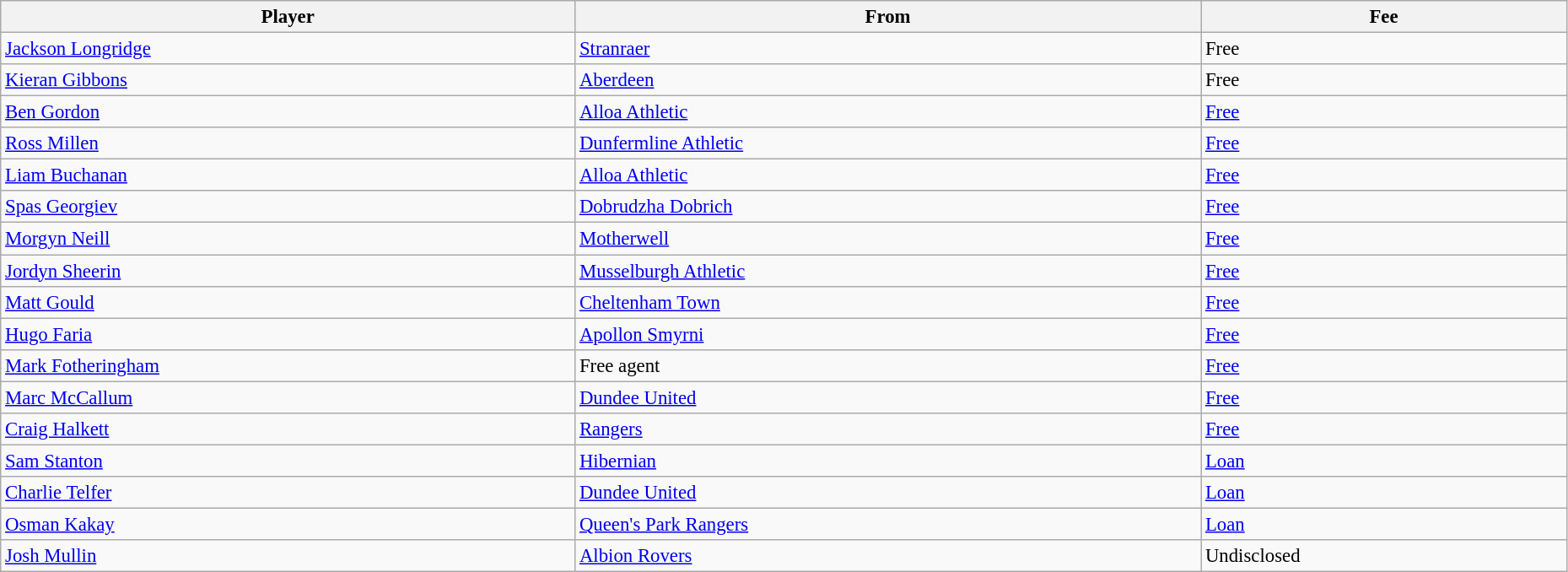<table class="wikitable" style="text-align:center; font-size:95%;width:98%; text-align:left">
<tr>
<th>Player</th>
<th>From</th>
<th>Fee</th>
</tr>
<tr>
<td> <a href='#'>Jackson Longridge</a></td>
<td> <a href='#'>Stranraer</a></td>
<td>Free</td>
</tr>
<tr>
<td> <a href='#'>Kieran Gibbons</a></td>
<td> <a href='#'>Aberdeen</a></td>
<td>Free</td>
</tr>
<tr>
<td> <a href='#'>Ben Gordon</a></td>
<td> <a href='#'>Alloa Athletic</a></td>
<td><a href='#'>Free</a></td>
</tr>
<tr>
<td> <a href='#'>Ross Millen</a></td>
<td> <a href='#'>Dunfermline Athletic</a></td>
<td><a href='#'>Free</a></td>
</tr>
<tr>
<td> <a href='#'>Liam Buchanan</a></td>
<td> <a href='#'>Alloa Athletic</a></td>
<td><a href='#'>Free</a></td>
</tr>
<tr>
<td> <a href='#'>Spas Georgiev</a></td>
<td> <a href='#'>Dobrudzha Dobrich</a></td>
<td><a href='#'>Free</a></td>
</tr>
<tr>
<td> <a href='#'>Morgyn Neill</a></td>
<td> <a href='#'>Motherwell</a></td>
<td><a href='#'>Free</a></td>
</tr>
<tr>
<td> <a href='#'>Jordyn Sheerin</a></td>
<td> <a href='#'>Musselburgh Athletic</a></td>
<td><a href='#'>Free</a></td>
</tr>
<tr>
<td> <a href='#'>Matt Gould</a></td>
<td> <a href='#'>Cheltenham Town</a></td>
<td><a href='#'>Free</a></td>
</tr>
<tr>
<td> <a href='#'>Hugo Faria</a></td>
<td> <a href='#'>Apollon Smyrni</a></td>
<td><a href='#'>Free</a></td>
</tr>
<tr>
<td> <a href='#'>Mark Fotheringham</a></td>
<td>Free agent</td>
<td><a href='#'>Free</a></td>
</tr>
<tr>
<td> <a href='#'>Marc McCallum</a></td>
<td> <a href='#'>Dundee United</a></td>
<td><a href='#'>Free</a></td>
</tr>
<tr>
<td> <a href='#'>Craig Halkett</a></td>
<td> <a href='#'>Rangers</a></td>
<td><a href='#'>Free</a></td>
</tr>
<tr>
<td> <a href='#'>Sam Stanton</a></td>
<td> <a href='#'>Hibernian</a></td>
<td><a href='#'>Loan</a></td>
</tr>
<tr>
<td> <a href='#'>Charlie Telfer</a></td>
<td> <a href='#'>Dundee United</a></td>
<td><a href='#'>Loan</a></td>
</tr>
<tr>
<td> <a href='#'>Osman Kakay</a></td>
<td> <a href='#'>Queen's Park Rangers</a></td>
<td><a href='#'>Loan</a></td>
</tr>
<tr>
<td> <a href='#'>Josh Mullin</a></td>
<td> <a href='#'>Albion Rovers</a></td>
<td>Undisclosed</td>
</tr>
</table>
